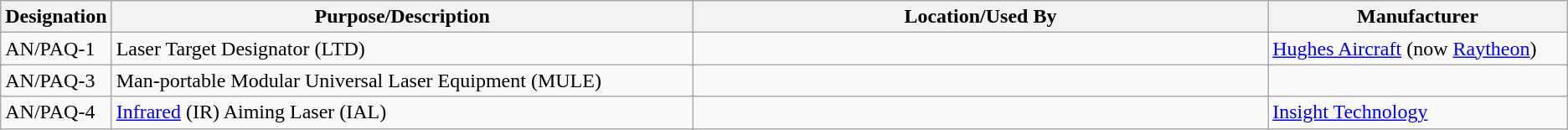<table class="wikitable sortable">
<tr>
<th scope="col">Designation</th>
<th scope="col" style="width: 500px;">Purpose/Description</th>
<th scope="col" style="width: 500px;">Location/Used By</th>
<th scope="col" style="width: 250px;">Manufacturer</th>
</tr>
<tr>
<td>AN/PAQ-1</td>
<td>Laser Target Designator (LTD)</td>
<td></td>
<td><a href='#'>Hughes Aircraft</a> (now <a href='#'>Raytheon</a>)</td>
</tr>
<tr>
<td>AN/PAQ-3</td>
<td>Man-portable Modular Universal Laser Equipment (MULE)</td>
<td></td>
<td></td>
</tr>
<tr>
<td>AN/PAQ-4</td>
<td><a href='#'>Infrared</a> (IR) Aiming Laser (IAL)</td>
<td></td>
<td><a href='#'>Insight Technology</a></td>
</tr>
</table>
